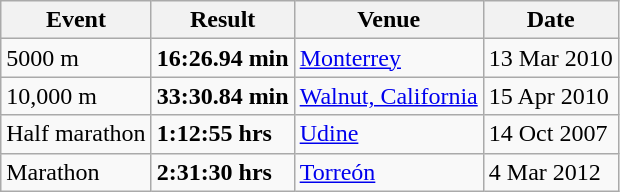<table class="wikitable">
<tr>
<th>Event</th>
<th>Result</th>
<th>Venue</th>
<th>Date</th>
</tr>
<tr>
<td>5000 m</td>
<td><strong>16:26.94 min</strong></td>
<td> <a href='#'>Monterrey</a></td>
<td>13 Mar 2010</td>
</tr>
<tr>
<td>10,000 m</td>
<td><strong>33:30.84 min</strong></td>
<td> <a href='#'>Walnut, California</a></td>
<td>15 Apr 2010</td>
</tr>
<tr>
<td>Half marathon</td>
<td><strong>1:12:55 hrs</strong></td>
<td> <a href='#'>Udine</a></td>
<td>14 Oct 2007</td>
</tr>
<tr>
<td>Marathon</td>
<td><strong>2:31:30 hrs</strong></td>
<td> <a href='#'>Torreón</a></td>
<td>4 Mar 2012</td>
</tr>
</table>
